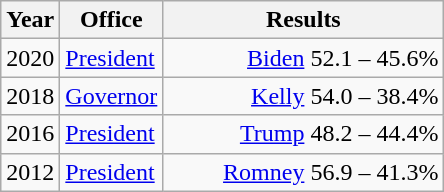<table class=wikitable>
<tr>
<th width="30">Year</th>
<th width="60">Office</th>
<th width="180">Results</th>
</tr>
<tr>
<td>2020</td>
<td><a href='#'>President</a></td>
<td align="right" ><a href='#'>Biden</a> 52.1 – 45.6%</td>
</tr>
<tr>
<td>2018</td>
<td><a href='#'>Governor</a></td>
<td align="right" ><a href='#'>Kelly</a> 54.0 – 38.4%</td>
</tr>
<tr>
<td>2016</td>
<td><a href='#'>President</a></td>
<td align="right" ><a href='#'>Trump</a> 48.2 – 44.4%</td>
</tr>
<tr>
<td>2012</td>
<td><a href='#'>President</a></td>
<td align="right" ><a href='#'>Romney</a> 56.9 – 41.3%</td>
</tr>
</table>
